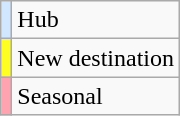<table class="wikitable">
<tr>
<td style="background:#d0e7ff"></td>
<td>Hub</td>
</tr>
<tr>
<td style="background:#fefe22"></td>
<td>New destination</td>
</tr>
<tr>
<td style="background:#ffa3b1"></td>
<td>Seasonal</td>
</tr>
</table>
